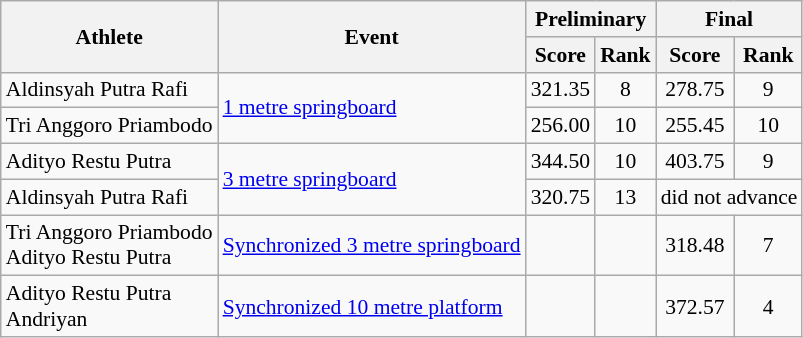<table class=wikitable style=font-size:90%;text-align:center>
<tr>
<th rowspan="2">Athlete</th>
<th rowspan="2">Event</th>
<th colspan=2>Preliminary</th>
<th colspan=2>Final</th>
</tr>
<tr>
<th>Score</th>
<th>Rank</th>
<th>Score</th>
<th>Rank</th>
</tr>
<tr>
<td align=left>Aldinsyah Putra Rafi</td>
<td align=left rowspan=2><a href='#'>1 metre springboard</a></td>
<td>321.35</td>
<td>8</td>
<td>278.75</td>
<td>9</td>
</tr>
<tr>
<td align=left>Tri Anggoro Priambodo</td>
<td>256.00</td>
<td>10</td>
<td>255.45</td>
<td>10</td>
</tr>
<tr>
<td align=left>Adityo Restu Putra</td>
<td align=left rowspan=2><a href='#'>3 metre springboard</a></td>
<td>344.50</td>
<td>10</td>
<td>403.75</td>
<td>9</td>
</tr>
<tr>
<td align=left>Aldinsyah Putra Rafi</td>
<td>320.75</td>
<td>13</td>
<td colspan=2>did not advance</td>
</tr>
<tr>
<td align=left>Tri Anggoro Priambodo<br>Adityo Restu Putra</td>
<td align=left><a href='#'>Synchronized 3 metre springboard</a></td>
<td></td>
<td></td>
<td>318.48</td>
<td>7</td>
</tr>
<tr>
<td align=left>Adityo Restu Putra<br>Andriyan</td>
<td align=left><a href='#'>Synchronized 10 metre platform</a></td>
<td></td>
<td></td>
<td>372.57</td>
<td>4</td>
</tr>
</table>
